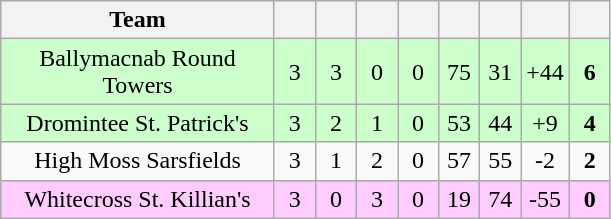<table class="wikitable" style="text-align:center">
<tr>
<th style="width:175px;">Team</th>
<th width="20"></th>
<th width="20"></th>
<th width="20"></th>
<th width="20"></th>
<th width="20"></th>
<th width="20"></th>
<th width="20"></th>
<th width="20"></th>
</tr>
<tr style="background:#cfc;">
<td>Ballymacnab Round Towers</td>
<td>3</td>
<td>3</td>
<td>0</td>
<td>0</td>
<td>75</td>
<td>31</td>
<td>+44</td>
<td><strong>6</strong></td>
</tr>
<tr style="background:#cfc;">
<td>Dromintee St. Patrick's</td>
<td>3</td>
<td>2</td>
<td>1</td>
<td>0</td>
<td>53</td>
<td>44</td>
<td>+9</td>
<td><strong>4</strong></td>
</tr>
<tr>
<td>High Moss Sarsfields</td>
<td>3</td>
<td>1</td>
<td>2</td>
<td>0</td>
<td>57</td>
<td>55</td>
<td>-2</td>
<td><strong>2</strong></td>
</tr>
<tr style="background:#fcf;">
<td>Whitecross St. Killian's</td>
<td>3</td>
<td>0</td>
<td>3</td>
<td>0</td>
<td>19</td>
<td>74</td>
<td>-55</td>
<td><strong>0</strong></td>
</tr>
</table>
